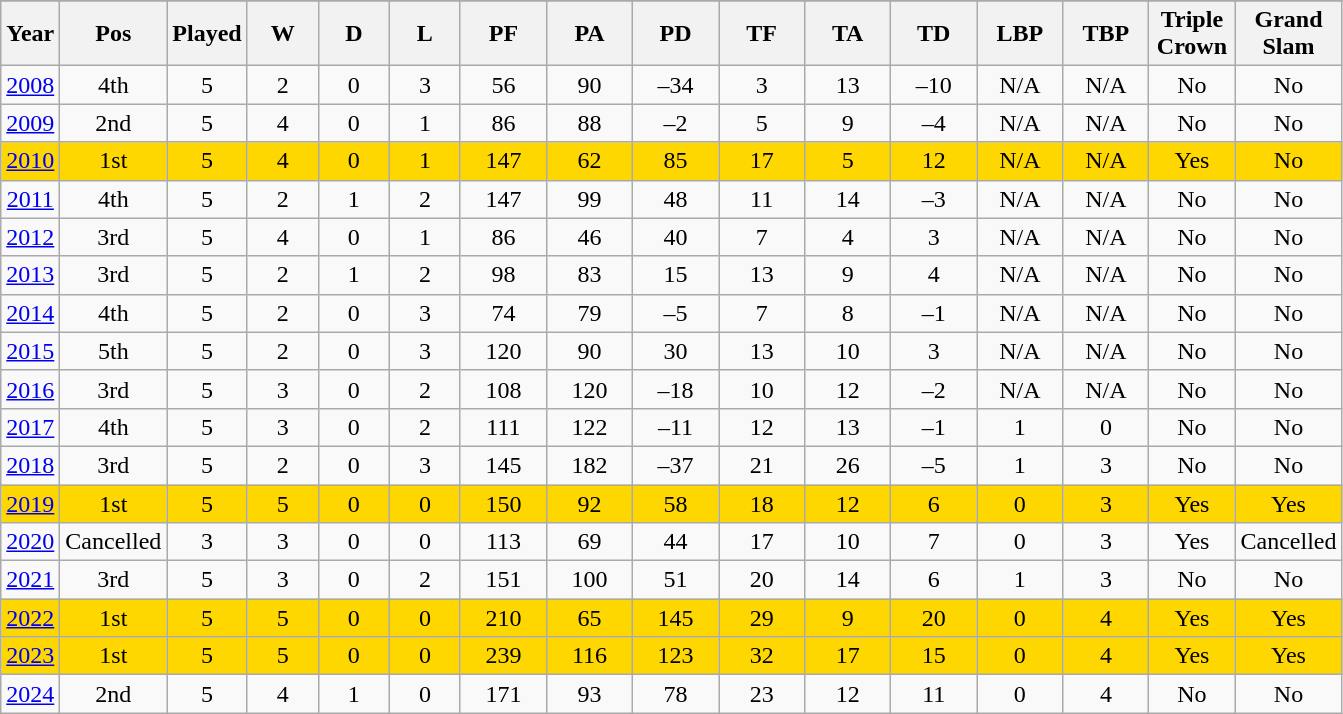<table class="wikitable collapsible collapsed" style="text-align:center">
<tr style="background-color:#ffff99">
</tr>
<tr>
<th>Year</th>
<th>Pos</th>
<th>Played</th>
<th width=40>W</th>
<th width=40>D</th>
<th width=40>L</th>
<th width=50>PF</th>
<th width=50>PA</th>
<th width=50>PD</th>
<th width=50>TF</th>
<th width=50>TA</th>
<th width=50>TD</th>
<th width=50>LBP</th>
<th width=50>TBP</th>
<th width=50>Triple Crown</th>
<th width=50>Grand Slam</th>
</tr>
<tr>
<td><a href='#'>2008</a></td>
<td>4th</td>
<td>5</td>
<td>2</td>
<td>0</td>
<td>3</td>
<td>56</td>
<td>90</td>
<td>–34</td>
<td>3</td>
<td>13</td>
<td>–10</td>
<td>N/A</td>
<td>N/A</td>
<td>No</td>
<td>No</td>
</tr>
<tr>
<td><a href='#'>2009</a></td>
<td>2nd</td>
<td>5</td>
<td>4</td>
<td>0</td>
<td>1</td>
<td>86</td>
<td>88</td>
<td>–2</td>
<td>5</td>
<td>9</td>
<td>–4</td>
<td>N/A</td>
<td>N/A</td>
<td>No</td>
<td>No</td>
</tr>
<tr style="background: gold">
<td><a href='#'>2010</a></td>
<td>1st</td>
<td>5</td>
<td>4</td>
<td>0</td>
<td>1</td>
<td>147</td>
<td>62</td>
<td>85</td>
<td>17</td>
<td>5</td>
<td>12</td>
<td>N/A</td>
<td>N/A</td>
<td>Yes</td>
<td>No</td>
</tr>
<tr>
<td><a href='#'>2011</a></td>
<td>4th</td>
<td>5</td>
<td>2</td>
<td>1</td>
<td>2</td>
<td>147</td>
<td>99</td>
<td>48</td>
<td>11</td>
<td>14</td>
<td>–3</td>
<td>N/A</td>
<td>N/A</td>
<td>No</td>
<td>No</td>
</tr>
<tr>
<td><a href='#'>2012</a></td>
<td>3rd</td>
<td>5</td>
<td>4</td>
<td>0</td>
<td>1</td>
<td>86</td>
<td>46</td>
<td>40</td>
<td>7</td>
<td>4</td>
<td>3</td>
<td>N/A</td>
<td>N/A</td>
<td>No</td>
<td>No</td>
</tr>
<tr>
<td><a href='#'>2013</a></td>
<td>3rd</td>
<td>5</td>
<td>2</td>
<td>1</td>
<td>2</td>
<td>98</td>
<td>83</td>
<td>15</td>
<td>13</td>
<td>9</td>
<td>4</td>
<td>N/A</td>
<td>N/A</td>
<td>No</td>
<td>No</td>
</tr>
<tr>
<td><a href='#'>2014</a></td>
<td>4th</td>
<td>5</td>
<td>2</td>
<td>0</td>
<td>3</td>
<td>74</td>
<td>79</td>
<td>–5</td>
<td>7</td>
<td>8</td>
<td>–1</td>
<td>N/A</td>
<td>N/A</td>
<td>No</td>
<td>No</td>
</tr>
<tr>
<td><a href='#'>2015</a></td>
<td>5th</td>
<td>5</td>
<td>2</td>
<td>0</td>
<td>3</td>
<td>120</td>
<td>90</td>
<td>30</td>
<td>13</td>
<td>10</td>
<td>3</td>
<td>N/A</td>
<td>N/A</td>
<td>No</td>
<td>No</td>
</tr>
<tr>
<td><a href='#'>2016</a></td>
<td>3rd</td>
<td>5</td>
<td>3</td>
<td>0</td>
<td>2</td>
<td>108</td>
<td>120</td>
<td>–18</td>
<td>10</td>
<td>12</td>
<td>–2</td>
<td>N/A</td>
<td>N/A</td>
<td>No</td>
<td>No</td>
</tr>
<tr>
<td><a href='#'>2017</a></td>
<td>4th</td>
<td>5</td>
<td>3</td>
<td>0</td>
<td>2</td>
<td>111</td>
<td>122</td>
<td>–11</td>
<td>12</td>
<td>13</td>
<td>–1</td>
<td>1</td>
<td>0</td>
<td>No</td>
<td>No</td>
</tr>
<tr>
<td><a href='#'>2018</a></td>
<td>3rd</td>
<td>5</td>
<td>2</td>
<td>0</td>
<td>3</td>
<td>145</td>
<td>182</td>
<td>–37</td>
<td>21</td>
<td>26</td>
<td>–5</td>
<td>1</td>
<td>3</td>
<td>No</td>
<td>No</td>
</tr>
<tr style="background: gold">
<td><a href='#'>2019</a></td>
<td>1st</td>
<td>5</td>
<td>5</td>
<td>0</td>
<td>0</td>
<td>150</td>
<td>92</td>
<td>58</td>
<td>18</td>
<td>12</td>
<td>6</td>
<td>0</td>
<td>3</td>
<td>Yes</td>
<td>Yes</td>
</tr>
<tr>
<td><a href='#'>2020</a></td>
<td>Cancelled</td>
<td>3</td>
<td>3</td>
<td>0</td>
<td>0</td>
<td>113</td>
<td>69</td>
<td>44</td>
<td>17</td>
<td>10</td>
<td>7</td>
<td>0</td>
<td>3</td>
<td>Yes</td>
<td>Cancelled</td>
</tr>
<tr>
<td><a href='#'>2021</a></td>
<td>3rd</td>
<td>5</td>
<td>3</td>
<td>0</td>
<td>2</td>
<td>151</td>
<td>100</td>
<td>51</td>
<td>20</td>
<td>14</td>
<td>6</td>
<td>1</td>
<td>3</td>
<td>No</td>
<td>No</td>
</tr>
<tr style="background: gold">
<td><a href='#'>2022</a></td>
<td>1st</td>
<td>5</td>
<td>5</td>
<td>0</td>
<td>0</td>
<td>210</td>
<td>65</td>
<td>145</td>
<td>29</td>
<td>9</td>
<td>20</td>
<td>0</td>
<td>4</td>
<td>Yes</td>
<td>Yes</td>
</tr>
<tr style="background: gold">
<td><a href='#'>2023</a></td>
<td>1st</td>
<td>5</td>
<td>5</td>
<td>0</td>
<td>0</td>
<td>239</td>
<td>116</td>
<td>123</td>
<td>32</td>
<td>17</td>
<td>15</td>
<td>0</td>
<td>4</td>
<td>Yes</td>
<td>Yes</td>
</tr>
<tr>
<td><a href='#'>2024</a></td>
<td>2nd</td>
<td>5</td>
<td>4</td>
<td>1</td>
<td>0</td>
<td>171</td>
<td>93</td>
<td>78</td>
<td>23</td>
<td>12</td>
<td>11</td>
<td>0</td>
<td>4</td>
<td>No</td>
<td>No<br></td>
</tr>
</table>
